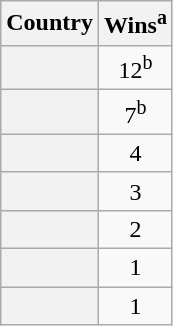<table class="sortable wikitable plainrowheaders">
<tr>
<th>Country</th>
<th>Wins<sup>a</sup></th>
</tr>
<tr>
<th scope="row"></th>
<td style="text-align:center;">12<sup>b</sup></td>
</tr>
<tr>
<th scope="row"></th>
<td style="text-align:center;">7<sup>b</sup></td>
</tr>
<tr>
<th scope="row"></th>
<td style="text-align:center;">4</td>
</tr>
<tr>
<th scope="row"></th>
<td style="text-align:center;">3</td>
</tr>
<tr>
<th scope="row"></th>
<td style="text-align:center;">2</td>
</tr>
<tr>
<th scope="row"></th>
<td style="text-align:center;">1</td>
</tr>
<tr>
<th scope="row"></th>
<td style="text-align:center;">1</td>
</tr>
</table>
